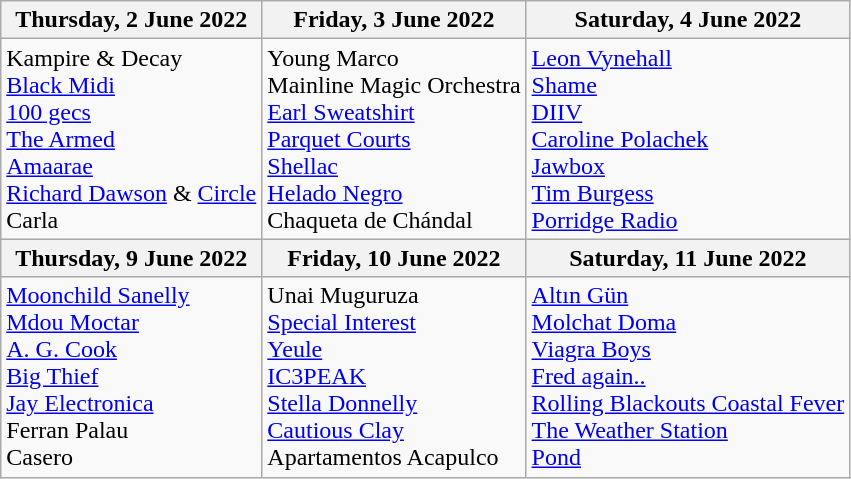<table class="wikitable">
<tr>
<th>Thursday, 2 June 2022</th>
<th>Friday, 3 June 2022</th>
<th>Saturday, 4 June 2022</th>
</tr>
<tr valign="top">
<td>Kampire & Decay<br><a href='#'>Black Midi</a><br><a href='#'>100 gecs</a><br><a href='#'>The Armed</a><br><a href='#'>Amaarae</a><br><a href='#'>Richard Dawson</a> & <a href='#'>Circle</a><br>Carla</td>
<td>Young Marco<br>Mainline Magic Orchestra<br><a href='#'>Earl Sweatshirt</a><br><a href='#'>Parquet Courts</a><br><a href='#'>Shellac</a><br><a href='#'>Helado Negro</a><br>Chaqueta de Chándal</td>
<td><a href='#'>Leon Vynehall</a><br><a href='#'>Shame</a><br><a href='#'>DIIV</a><br><a href='#'>Caroline Polachek</a><br><a href='#'>Jawbox</a><br><a href='#'>Tim Burgess</a><br><a href='#'>Porridge Radio</a></td>
</tr>
<tr>
<th>Thursday, 9 June 2022</th>
<th>Friday, 10 June 2022</th>
<th>Saturday, 11 June 2022</th>
</tr>
<tr valign="top">
<td><a href='#'>Moonchild Sanelly</a><br><a href='#'>Mdou Moctar</a><br><a href='#'>A. G. Cook</a><br><a href='#'>Big Thief</a><br><a href='#'>Jay Electronica</a><br>Ferran Palau<br>Casero</td>
<td>Unai Muguruza<br><a href='#'>Special Interest</a><br><a href='#'>Yeule</a><br><a href='#'>IC3PEAK</a><br><a href='#'>Stella Donnelly</a><br><a href='#'>Cautious Clay</a><br>Apartamentos Acapulco</td>
<td><a href='#'>Altın Gün</a><br><a href='#'>Molchat Doma</a><br><a href='#'>Viagra Boys</a><br><a href='#'>Fred again..</a><br><a href='#'>Rolling Blackouts Coastal Fever</a><br><a href='#'>The Weather Station</a><br><a href='#'>Pond</a></td>
</tr>
</table>
